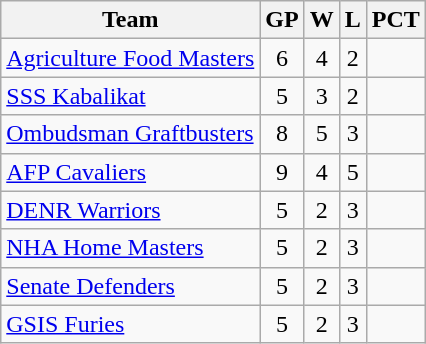<table class="wikitable sortable" style="text-align:center;">
<tr>
<th>Team</th>
<th>GP</th>
<th>W</th>
<th>L</th>
<th>PCT</th>
</tr>
<tr>
<td align=left><a href='#'>Agriculture Food Masters</a></td>
<td>6</td>
<td>4</td>
<td>2</td>
<td></td>
</tr>
<tr>
<td align=left><a href='#'>SSS Kabalikat</a></td>
<td>5</td>
<td>3</td>
<td>2</td>
<td></td>
</tr>
<tr>
<td align=left><a href='#'>Ombudsman Graftbusters</a></td>
<td>8</td>
<td>5</td>
<td>3</td>
<td></td>
</tr>
<tr>
<td align=left><a href='#'>AFP Cavaliers</a></td>
<td>9</td>
<td>4</td>
<td>5</td>
<td></td>
</tr>
<tr>
<td align=left><a href='#'>DENR Warriors</a></td>
<td>5</td>
<td>2</td>
<td>3</td>
<td></td>
</tr>
<tr>
<td align=left><a href='#'>NHA Home Masters</a></td>
<td>5</td>
<td>2</td>
<td>3</td>
<td></td>
</tr>
<tr>
<td align=left><a href='#'>Senate Defenders</a></td>
<td>5</td>
<td>2</td>
<td>3</td>
<td></td>
</tr>
<tr>
<td align=left><a href='#'>GSIS Furies</a></td>
<td>5</td>
<td>2</td>
<td>3</td>
<td></td>
</tr>
</table>
